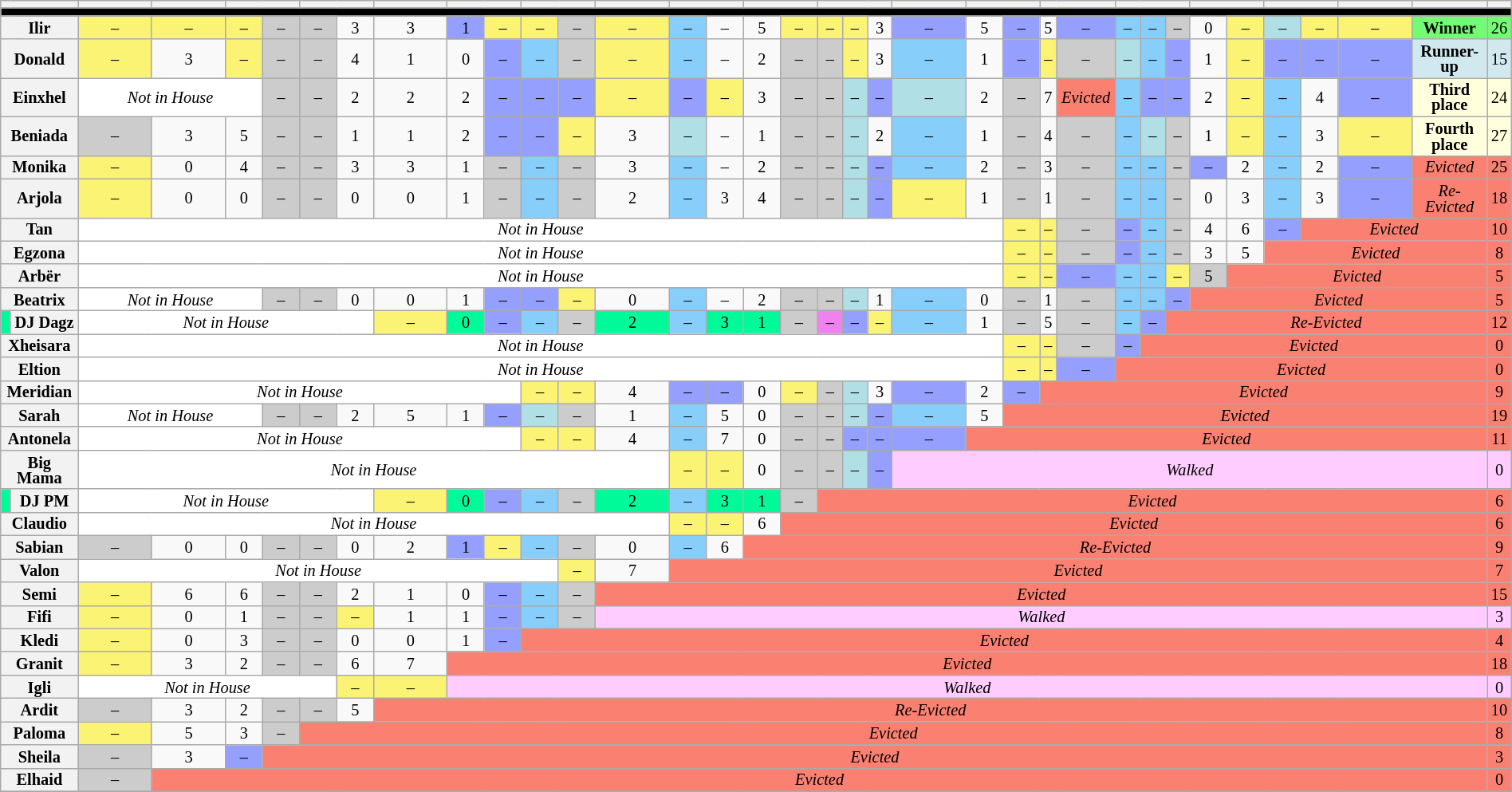<table class="wikitable nowrap" style="font-size:85%; line-height:13px; text-align:center; margin-left: auto; margin-right: auto">
<tr>
<th style="width: 5%;" colspan="2"></th>
<th style="width: 5%;"></th>
<th style="width: 5%;"></th>
<th style="width: 5%;" colspan="2"></th>
<th style="width: 5%;" colspan="2"></th>
<th style="width: 5%;"></th>
<th style="width: 5%;" colspan="2"></th>
<th style="width: 5%;" colspan="2"></th>
<th style="width: 5%;"></th>
<th style="width: 5%;" colspan="2"></th>
<th style="width: 5%;" colspan="2"></th>
<th style="width: 5%;" colspan="3"></th>
<th style="width: 5%;"></th>
<th style="width: 5%;" colspan="2"></th>
<th style="width: 5%;" colspan="2"></th>
<th style="width: 5%;" colspan="3"></th>
<th style="width: 5%;" colspan="2"></th>
<th style="width: 5%;" colspan="2"></th>
<th style="width: 5%;"></th>
<th style="width: 5%;"></th>
<th style="width: 5%;"></th>
</tr>
<tr>
<th style="background:#000" colspan="36"></th>
</tr>
<tr>
<th colspan="2">Ilir</th>
<td style="background:#fbf373;">–</td>
<td style="background:#fbf373;">–</td>
<td style="background:#fbf373;">–</td>
<td style="background:#ccc;">–</td>
<td style="background:#ccc;">–</td>
<td>3</td>
<td>3</td>
<td style="background:#959FFD">1</td>
<td style="background:#fbf373;">–</td>
<td style="background:#fbf373;">–</td>
<td style="background:#ccc;">–</td>
<td style="background:#fbf373;">–</td>
<td style="background:#87CEFA">–</td>
<td>–</td>
<td>5</td>
<td style="background:#fbf373;">–</td>
<td style="background:#fbf373;">–</td>
<td style="background:#fbf373;">–</td>
<td>3</td>
<td style="background:#959FFD">–</td>
<td>5</td>
<td style="background:#959FFD">–</td>
<td>5</td>
<td style="background:#959FFD">–</td>
<td style="background:#87CEFA">–</td>
<td style="background:#87CEFA">–</td>
<td style="background:#ccc;">–</td>
<td>0</td>
<td style="background:#fbf373;">–</td>
<td style="background:#B0E0E6">–</td>
<td style="background:#fbf373;">–</td>
<td style="background:#fbf373;">–</td>
<td style="background:#73FB76"><strong>Winner</strong></td>
<td style="background:#73FB76">26</td>
</tr>
<tr>
<th colspan="2">Donald</th>
<td style="background:#fbf373;">–</td>
<td>3</td>
<td style="background:#fbf373;">–</td>
<td style="background:#ccc;">–</td>
<td style="background:#ccc;">–</td>
<td>4</td>
<td>1</td>
<td>0</td>
<td style="background:#959FFD">–</td>
<td style="background:#87CEFA">–</td>
<td style="background:#ccc;">–</td>
<td style="background:#fbf373;">–</td>
<td style="background:#87CEFA">–</td>
<td>–</td>
<td>2</td>
<td style="background:#ccc;">–</td>
<td style="background:#ccc;">–</td>
<td style="background:#fbf373;">–</td>
<td>3</td>
<td style="background:#87CEFA">–</td>
<td>1</td>
<td style="background:#959FFD">–</td>
<td style="background:#fbf373;">–</td>
<td style="background:#ccc;">–</td>
<td style="background:#B0E0E6">–</td>
<td style="background:#87CEFA">–</td>
<td style="background:#959FFD">–</td>
<td>1</td>
<td style="background:#fbf373;">–</td>
<td style="background:#959FFD">–</td>
<td style="background:#959FFD">–</td>
<td style="background:#959FFD">–</td>
<td style="background:#D1E8EF"><strong>Runner-up</strong></td>
<td style="background:#D1E8EF">15</td>
</tr>
<tr>
<th colspan="2">Einxhel</th>
<td colspan="3" bgcolor=white><em>Not in House</em></td>
<td style="background:#ccc;">–</td>
<td style="background:#ccc;">–</td>
<td>2</td>
<td>2</td>
<td>2</td>
<td style="background:#959FFD">–</td>
<td style="background:#959FFD">–</td>
<td style="background:#959FFD">–</td>
<td style="background:#fbf373;">–</td>
<td style="background:#959FFD">–</td>
<td style="background:#fbf373;">–</td>
<td>3</td>
<td style="background:#ccc;">–</td>
<td style="background:#ccc;">–</td>
<td style="background:#B0E0E6">–</td>
<td style="background:#959FFD">–</td>
<td style="background:#B0E0E6">–</td>
<td>2</td>
<td style="background:#ccc;">–</td>
<td>7</td>
<td style="background:salmon;"><em>Evicted</em></td>
<td style="background:#87CEFA">–</td>
<td style="background:#959FFD">–</td>
<td style="background:#959FFD">–</td>
<td>2</td>
<td style="background:#fbf373;">–</td>
<td style="background:#87CEFA">–</td>
<td>4</td>
<td style="background:#959FFD">–</td>
<td style="background:#FFFFDD"><strong>Third place</strong></td>
<td style="background:#FFFFDD">24</td>
</tr>
<tr>
<th colspan="2">Beniada</th>
<td style="background:#ccc;">–</td>
<td>3</td>
<td>5</td>
<td style="background:#ccc;">–</td>
<td style="background:#ccc;">–</td>
<td>1</td>
<td>1</td>
<td>2</td>
<td style="background:#959FFD">–</td>
<td style="background:#959FFD">–</td>
<td style="background:#fbf373;">–</td>
<td>3</td>
<td style="background:#B0E0E6">–</td>
<td>–</td>
<td>1</td>
<td style="background:#ccc;">–</td>
<td style="background:#ccc;">–</td>
<td style="background:#B0E0E6">–</td>
<td>2</td>
<td style="background:#87CEFA">–</td>
<td>1</td>
<td style="background:#ccc;">–</td>
<td>4</td>
<td style="background:#ccc;">–</td>
<td style="background:#87CEFA">–</td>
<td style="background:#B0E0E6">–</td>
<td style="background:#ccc;">–</td>
<td>1</td>
<td style="background:#fbf373;">–</td>
<td style="background:#87CEFA">–</td>
<td>3</td>
<td style="background:#fbf373;">–</td>
<td style="background:#FFFFDD"><strong>Fourth place</strong></td>
<td style="background:#FFFFDD">27</td>
</tr>
<tr>
<th colspan="2">Monika</th>
<td style="background:#fbf373;">–</td>
<td>0</td>
<td>4</td>
<td style="background:#ccc;">–</td>
<td style="background:#ccc;">–</td>
<td>3</td>
<td>3</td>
<td>1</td>
<td style="background:#ccc;">–</td>
<td style="background:#87CEFA">–</td>
<td style="background:#ccc;">–</td>
<td>3</td>
<td style="background:#87CEFA">–</td>
<td>–</td>
<td>2</td>
<td style="background:#ccc;">–</td>
<td style="background:#ccc;">–</td>
<td style="background:#B0E0E6">–</td>
<td style="background:#959FFD">–</td>
<td style="background:#87CEFA">–</td>
<td>2</td>
<td style="background:#ccc;">–</td>
<td>3</td>
<td style="background:#ccc;">–</td>
<td style="background:#87CEFA">–</td>
<td style="background:#87CEFA">–</td>
<td style="background:#ccc;">–</td>
<td style="background:#959FFD">–</td>
<td>2</td>
<td style="background:#87CEFA">–</td>
<td>2</td>
<td style="background:#959FFD">–</td>
<td style="background:salmon;"><em>Evicted</em></td>
<td style="background:salmon;">25</td>
</tr>
<tr>
<th colspan="2">Arjola</th>
<td style="background:#fbf373;">–</td>
<td>0</td>
<td>0</td>
<td style="background:#ccc;">–</td>
<td style="background:#ccc;">–</td>
<td>0</td>
<td>0</td>
<td>1</td>
<td style="background:#ccc;">–</td>
<td style="background:#87CEFA">–</td>
<td style="background:#ccc;">–</td>
<td>2</td>
<td style="background:#87CEFA">–</td>
<td>3</td>
<td>4</td>
<td style="background:#ccc;">–</td>
<td style="background:#ccc;">–</td>
<td style="background:#B0E0E6">–</td>
<td style="background:#959FFD">–</td>
<td style="background:#fbf373;">–</td>
<td>1</td>
<td style="background:#ccc;">–</td>
<td>1</td>
<td style="background:#ccc;">–</td>
<td style="background:#87CEFA">–</td>
<td style="background:#87CEFA">–</td>
<td style="background:#ccc;">–</td>
<td>0</td>
<td>3</td>
<td style="background:#87CEFA">–</td>
<td>3</td>
<td style="background:#959FFD">–</td>
<td style="background:salmon;"><em>Re-Evicted</em></td>
<td style="background:salmon;">18</td>
</tr>
<tr>
<th colspan="2">Tan</th>
<td colspan="21" bgcolor=white><em>Not in House</em></td>
<td style="background:#fbf373;">–</td>
<td style="background:#fbf373;">–</td>
<td style="background:#ccc;">–</td>
<td style="background:#959FFD">–</td>
<td style="background:#87CEFA">–</td>
<td style="background:#ccc;">–</td>
<td>4</td>
<td>6</td>
<td style="background:#959FFD">–</td>
<td colspan="3" style="background:salmon;"><em>Evicted</em></td>
<td style="background:salmon;">10</td>
</tr>
<tr>
<th colspan="2">Egzona</th>
<td colspan="21" bgcolor=white><em>Not in House</em></td>
<td style="background:#fbf373;">–</td>
<td style="background:#fbf373;">–</td>
<td style="background:#ccc;">–</td>
<td style="background:#959FFD">–</td>
<td style="background:#87CEFA">–</td>
<td style="background:#ccc;">–</td>
<td>3</td>
<td>5</td>
<td colspan="4" style="background:salmon;"><em>Evicted</em></td>
<td style="background:salmon;">8</td>
</tr>
<tr>
<th colspan="2">Arbër</th>
<td colspan="21" bgcolor=white><em>Not in House</em></td>
<td style="background:#fbf373;">–</td>
<td style="background:#fbf373;">–</td>
<td style="background:#959FFD">–</td>
<td style="background:#87CEFA">–</td>
<td style="background:#87CEFA">–</td>
<td style="background:#fbf373;">–</td>
<td style="background:#ccc;">5</td>
<td colspan="5" style="background:salmon;"><em>Evicted</em></td>
<td style="background:salmon;">5</td>
</tr>
<tr>
<th colspan="2">Beatrix</th>
<td colspan="3" bgcolor=white><em>Not in House</em></td>
<td style="background:#ccc;">–</td>
<td style="background:#ccc;">–</td>
<td>0</td>
<td>0</td>
<td>1</td>
<td style="background:#959FFD">–</td>
<td style="background:#959FFD">–</td>
<td style="background:#fbf373;">–</td>
<td>0</td>
<td style="background:#87CEFA">–</td>
<td>–</td>
<td>2</td>
<td style="background:#ccc;">–</td>
<td style="background:#ccc;">–</td>
<td style="background:#B0E0E6">–</td>
<td>1</td>
<td style="background:#87CEFA">–</td>
<td>0</td>
<td style="background:#ccc;">–</td>
<td>1</td>
<td style="background:#ccc;">–</td>
<td style="background:#87CEFA">–</td>
<td style="background:#87CEFA">–</td>
<td style="background:#959FFD">–</td>
<td colspan="6" style="background:salmon;"><em>Evicted</em></td>
<td style="background:salmon;">5</td>
</tr>
<tr>
<th style="background:#00FA9A;"></th>
<th>DJ Dagz</th>
<td colspan="6" bgcolor=white><em>Not in House</em></td>
<td style="background:#fbf373;">–</td>
<td style="background:#00FA9A;">0</td>
<td style="background:#959FFD">–</td>
<td style="background:#87CEFA">–</td>
<td style="background:#ccc;">–</td>
<td style="background:#00FA9A;">2</td>
<td style="background:#87CEFA">–</td>
<td style="background:#00FA9A;">3</td>
<td style="background:#00FA9A;">1</td>
<td style="background:#ccc;">–</td>
<td style="background:#EE82EE;">–</td>
<td style="background:#959FFD">–</td>
<td style="background:#fbf373;">–</td>
<td style="background:#87CEFA">–</td>
<td>1</td>
<td style="background:#ccc;">–</td>
<td>5</td>
<td style="background:#ccc;">–</td>
<td style="background:#87CEFA">–</td>
<td style="background:#959FFD">–</td>
<td colspan="7" style="background:salmon;"><em>Re-Evicted</em></td>
<td style="background:salmon;">12</td>
</tr>
<tr>
<th colspan="2">Xheisara</th>
<td colspan="21" bgcolor=white><em>Not in House</em></td>
<td style="background:#fbf373;">–</td>
<td style="background:#fbf373;">–</td>
<td style="background:#ccc;">–</td>
<td style="background:#959FFD">–</td>
<td colspan="8" style="background:salmon;"><em>Evicted</em></td>
<td style="background:salmon;">0</td>
</tr>
<tr>
<th colspan="2">Eltion</th>
<td colspan="21" bgcolor=white><em>Not in House</em></td>
<td style="background:#fbf373;">–</td>
<td style="background:#fbf373;">–</td>
<td style="background:#959FFD">–</td>
<td colspan="9" style="background:salmon;"><em>Evicted</em></td>
<td style="background:salmon;">0</td>
</tr>
<tr>
<th colspan="2">Meridian</th>
<td colspan="9" bgcolor=white><em>Not in House</em></td>
<td style="background:#fbf373;">–</td>
<td style="background:#fbf373;">–</td>
<td>4</td>
<td style="background:#959FFD">–</td>
<td style="background:#959FFD">–</td>
<td>0</td>
<td style="background:#fbf373;">–</td>
<td style="background:#ccc;">–</td>
<td style="background:#B0E0E6">–</td>
<td>3</td>
<td style="background:#959FFD">–</td>
<td>2</td>
<td style="background:#959FFD">–</td>
<td colspan="11" style="background:salmon;"><em>Evicted</em></td>
<td style="background:salmon;">9</td>
</tr>
<tr>
<th colspan="2">Sarah</th>
<td colspan="3" bgcolor=white><em>Not in House</em></td>
<td style="background:#ccc;">–</td>
<td style="background:#ccc;">–</td>
<td>2</td>
<td>5</td>
<td>1</td>
<td style="background:#959FFD">–</td>
<td style="background:#B0E0E6">–</td>
<td style="background:#ccc;">–</td>
<td>1</td>
<td style="background:#87CEFA">–</td>
<td>5</td>
<td>0</td>
<td style="background:#ccc;">–</td>
<td style="background:#ccc;">–</td>
<td style="background:#B0E0E6">–</td>
<td style="background:#959FFD">–</td>
<td style="background:#87CEFA">–</td>
<td>5</td>
<td colspan="12" style="background:salmon;"><em>Evicted</em></td>
<td style="background:salmon;">19</td>
</tr>
<tr>
<th colspan="2">Antonela</th>
<td colspan="9" bgcolor=white><em>Not in House</em></td>
<td style="background:#fbf373;">–</td>
<td style="background:#fbf373;">–</td>
<td>4</td>
<td style="background:#87CEFA">–</td>
<td>7</td>
<td>0</td>
<td style="background:#ccc;">–</td>
<td style="background:#ccc;">–</td>
<td style="background:#959FFD">–</td>
<td style="background:#959FFD">–</td>
<td style="background:#959FFD">–</td>
<td colspan="13" style="background:salmon;"><em>Evicted</em></td>
<td style="background:salmon;">11</td>
</tr>
<tr>
<th colspan="2">Big Mama</th>
<td colspan="12" bgcolor=white><em>Not in House</em></td>
<td style="background:#fbf373;">–</td>
<td style="background:#fbf373;">–</td>
<td>0</td>
<td style="background:#ccc;">–</td>
<td style="background:#ccc;">–</td>
<td style="background:#B0E0E6">–</td>
<td style="background:#959FFD">–</td>
<td colspan="14" style="background:#FFCCFF;"><em>Walked</em></td>
<td style="background:#FFCCFF;">0</td>
</tr>
<tr>
<th style="background:#00FA9A;"></th>
<th>DJ PM</th>
<td colspan="6" bgcolor=white><em>Not in House</em></td>
<td style="background:#fbf373;">–</td>
<td style="background:#00FA9A;">0</td>
<td style="background:#959FFD">–</td>
<td style="background:#87CEFA">–</td>
<td style="background:#ccc;">–</td>
<td style="background:#00FA9A;">2</td>
<td style="background:#87CEFA">–</td>
<td style="background:#00FA9A;">3</td>
<td style="background:#00FA9A;">1</td>
<td style="background:#ccc;">–</td>
<td colspan="17" style="background:salmon;"><em>Evicted</em></td>
<td style="background:salmon;">6</td>
</tr>
<tr>
<th colspan="2">Claudio</th>
<td colspan="12" bgcolor=white><em>Not in House</em></td>
<td style="background:#fbf373;">–</td>
<td style="background:#fbf373;">–</td>
<td>6</td>
<td colspan="18" style="background:salmon;"><em>Evicted</em></td>
<td style="background:salmon;">6</td>
</tr>
<tr>
<th colspan="2">Sabian</th>
<td style="background:#ccc;">–</td>
<td>0</td>
<td>0</td>
<td style="background:#ccc;">–</td>
<td style="background:#ccc;">–</td>
<td>0</td>
<td>2</td>
<td style="background:#959FFD">1</td>
<td style="background:#fbf373;">–</td>
<td style="background:#87CEFA">–</td>
<td style="background:#ccc;">–</td>
<td>0</td>
<td style="background:#87CEFA">–</td>
<td>6</td>
<td colspan="19" style="background:salmon;"><em>Re-Evicted</em></td>
<td style="background:salmon;">9</td>
</tr>
<tr>
<th colspan="2">Valon</th>
<td colspan="10" bgcolor=white><em>Not in House</em></td>
<td style="background:#fbf373;">–</td>
<td>7</td>
<td colspan="21" style="background:salmon;"><em>Evicted</em></td>
<td style="background:salmon;">7</td>
</tr>
<tr>
<th colspan="2">Semi</th>
<td style="background:#fbf373;">–</td>
<td>6</td>
<td>6</td>
<td style="background:#ccc;">–</td>
<td style="background:#ccc;">–</td>
<td>2</td>
<td>1</td>
<td>0</td>
<td style="background:#959FFD">–</td>
<td style="background:#87CEFA">–</td>
<td style="background:#ccc;">–</td>
<td colspan="22" style="background:salmon;"><em>Evicted</em></td>
<td style="background:salmon;">15</td>
</tr>
<tr>
<th colspan="2">Fifi</th>
<td style="background:#fbf373;">–</td>
<td>0</td>
<td>1</td>
<td style="background:#ccc;">–</td>
<td style="background:#ccc;">–</td>
<td style="background:#fbf373;">–</td>
<td>1</td>
<td>1</td>
<td style="background:#959FFD">–</td>
<td style="background:#87CEFA">–</td>
<td style="background:#ccc;">–</td>
<td colspan="22" style="background:#FFCCFF;"><em>Walked</em></td>
<td style="background:#FFCCFF;">3</td>
</tr>
<tr>
<th colspan="2">Kledi</th>
<td style="background:#fbf373;">–</td>
<td>0</td>
<td>3</td>
<td style="background:#ccc;">–</td>
<td style="background:#ccc;">–</td>
<td>0</td>
<td>0</td>
<td>1</td>
<td style="background:#959FFD">–</td>
<td colspan="24" style="background:salmon;"><em>Evicted</em></td>
<td style="background:salmon;">4</td>
</tr>
<tr>
<th colspan="2">Granit</th>
<td style="background:#fbf373;">–</td>
<td>3</td>
<td>2</td>
<td style="background:#ccc;">–</td>
<td style="background:#ccc;">–</td>
<td>6</td>
<td>7</td>
<td colspan="26" style="background:salmon;"><em>Evicted</em></td>
<td style="background:salmon;">18</td>
</tr>
<tr>
<th colspan="2">Igli</th>
<td colspan="5" bgcolor=white><em>Not in House</em></td>
<td style="background:#fbf373;">–</td>
<td style="background:#fbf373;">–</td>
<td colspan="26" style="background:#FFCCFF;"><em>Walked</em></td>
<td style="background:#FFCCFF;">0</td>
</tr>
<tr>
<th colspan="2">Ardit</th>
<td style="background:#ccc;">–</td>
<td>3</td>
<td>2</td>
<td style="background:#ccc;">–</td>
<td style="background:#ccc;">–</td>
<td>5</td>
<td colspan="27" style="background:salmon;"><em>Re-Evicted</em></td>
<td style="background:salmon;">10</td>
</tr>
<tr>
<th colspan="2">Paloma</th>
<td style="background:#fbf373;">–</td>
<td>5</td>
<td>3</td>
<td style="background:#ccc;">–</td>
<td colspan="29" style="background:salmon;"><em>Evicted</em></td>
<td style="background:salmon;">8</td>
</tr>
<tr>
<th colspan="2">Sheila</th>
<td style="background:#ccc;">–</td>
<td>3</td>
<td style="background:#959FFD">–</td>
<td colspan="30" style="background:salmon;"><em>Evicted</em></td>
<td style="background:salmon;">3</td>
</tr>
<tr>
<th colspan="2">Elhaid</th>
<td style="background:#ccc;">–</td>
<td colspan="32" style="background:salmon;"><em>Evicted</em></td>
<td style="background:salmon;">0</td>
</tr>
<tr>
</tr>
</table>
